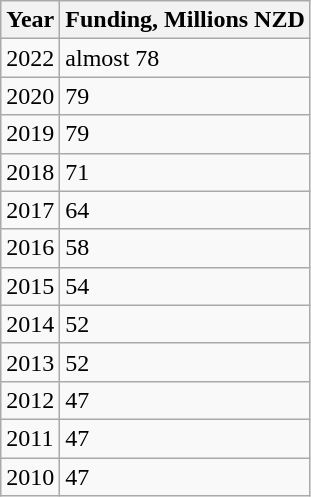<table class="wikitable sortable">
<tr>
<th>Year</th>
<th>Funding, Millions NZD</th>
</tr>
<tr>
<td>2022</td>
<td>almost 78</td>
</tr>
<tr>
<td>2020</td>
<td>79</td>
</tr>
<tr>
<td>2019</td>
<td>79</td>
</tr>
<tr>
<td>2018</td>
<td>71</td>
</tr>
<tr>
<td>2017</td>
<td>64</td>
</tr>
<tr>
<td>2016</td>
<td>58</td>
</tr>
<tr>
<td>2015</td>
<td>54</td>
</tr>
<tr>
<td>2014</td>
<td>52</td>
</tr>
<tr>
<td>2013</td>
<td>52</td>
</tr>
<tr>
<td>2012</td>
<td>47</td>
</tr>
<tr>
<td>2011</td>
<td>47</td>
</tr>
<tr>
<td>2010</td>
<td>47</td>
</tr>
</table>
